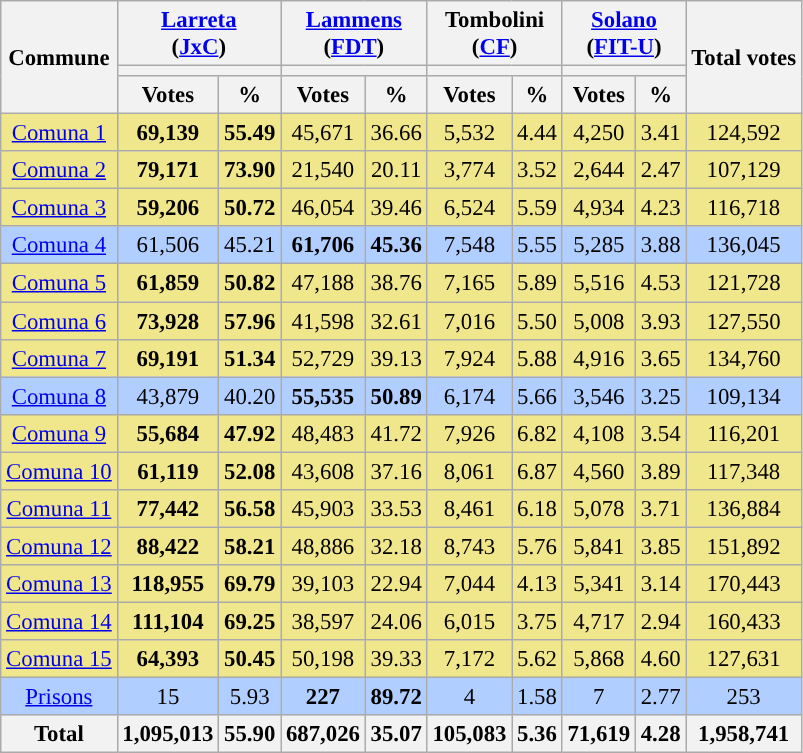<table class="wikitable sortable" style="text-align: center; font-size: 95%;">
<tr>
<th rowspan=3>Commune</th>
<th colspan=2><a href='#'>Larreta</a><br>(<a href='#'>JxC</a>)</th>
<th colspan=2><a href='#'>Lammens</a><br>(<a href='#'>FDT</a>)</th>
<th colspan=2>Tombolini<br>(<a href='#'>CF</a>)</th>
<th colspan=2><a href='#'>Solano</a><br>(<a href='#'>FIT-U</a>)</th>
<th rowspan=3>Total votes</th>
</tr>
<tr>
<th colspan=2 style="background:"></th>
<th colspan=2 style="background:"></th>
<th colspan=2 style="background:"></th>
<th colspan=2 style="background:"></th>
</tr>
<tr>
<th>Votes</th>
<th>%</th>
<th>Votes</th>
<th>%</th>
<th>Votes</th>
<th>%</th>
<th>Votes</th>
<th>%</th>
</tr>
<tr bgcolor="khaki">
<td><a href='#'>Comuna 1</a></td>
<td><strong>69,139</strong></td>
<td><strong>55.49</strong></td>
<td>45,671</td>
<td>36.66</td>
<td>5,532</td>
<td>4.44</td>
<td>4,250</td>
<td>3.41</td>
<td>124,592</td>
</tr>
<tr bgcolor="khaki">
<td><a href='#'>Comuna 2</a></td>
<td><strong>79,171</strong></td>
<td><strong>73.90</strong></td>
<td>21,540</td>
<td>20.11</td>
<td>3,774</td>
<td>3.52</td>
<td>2,644</td>
<td>2.47</td>
<td>107,129</td>
</tr>
<tr bgcolor="khaki">
<td><a href='#'>Comuna 3</a></td>
<td><strong>59,206</strong></td>
<td><strong>50.72</strong></td>
<td>46,054</td>
<td>39.46</td>
<td>6,524</td>
<td>5.59</td>
<td>4,934</td>
<td>4.23</td>
<td>116,718</td>
</tr>
<tr bgcolor="#B0CEFF">
<td><a href='#'>Comuna 4</a></td>
<td>61,506</td>
<td>45.21</td>
<td><strong>61,706</strong></td>
<td><strong>45.36</strong></td>
<td>7,548</td>
<td>5.55</td>
<td>5,285</td>
<td>3.88</td>
<td>136,045</td>
</tr>
<tr bgcolor="khaki">
<td><a href='#'>Comuna 5</a></td>
<td><strong>61,859</strong></td>
<td><strong>50.82</strong></td>
<td>47,188</td>
<td>38.76</td>
<td>7,165</td>
<td>5.89</td>
<td>5,516</td>
<td>4.53</td>
<td>121,728</td>
</tr>
<tr bgcolor="khaki">
<td><a href='#'>Comuna 6</a></td>
<td><strong>73,928</strong></td>
<td><strong>57.96</strong></td>
<td>41,598</td>
<td>32.61</td>
<td>7,016</td>
<td>5.50</td>
<td>5,008</td>
<td>3.93</td>
<td>127,550</td>
</tr>
<tr bgcolor="khaki">
<td><a href='#'>Comuna 7</a></td>
<td><strong>69,191</strong></td>
<td><strong>51.34</strong></td>
<td>52,729</td>
<td>39.13</td>
<td>7,924</td>
<td>5.88</td>
<td>4,916</td>
<td>3.65</td>
<td>134,760</td>
</tr>
<tr bgcolor="#B0CEFF">
<td><a href='#'>Comuna 8</a></td>
<td>43,879</td>
<td>40.20</td>
<td><strong>55,535</strong></td>
<td><strong>50.89</strong></td>
<td>6,174</td>
<td>5.66</td>
<td>3,546</td>
<td>3.25</td>
<td>109,134</td>
</tr>
<tr bgcolor="khaki">
<td><a href='#'>Comuna 9</a></td>
<td><strong>55,684</strong></td>
<td><strong>47.92</strong></td>
<td>48,483</td>
<td>41.72</td>
<td>7,926</td>
<td>6.82</td>
<td>4,108</td>
<td>3.54</td>
<td>116,201</td>
</tr>
<tr bgcolor="khaki">
<td><a href='#'>Comuna 10</a></td>
<td><strong>61,119</strong></td>
<td><strong>52.08</strong></td>
<td>43,608</td>
<td>37.16</td>
<td>8,061</td>
<td>6.87</td>
<td>4,560</td>
<td>3.89</td>
<td>117,348</td>
</tr>
<tr bgcolor="khaki">
<td><a href='#'>Comuna 11</a></td>
<td><strong>77,442</strong></td>
<td><strong>56.58</strong></td>
<td>45,903</td>
<td>33.53</td>
<td>8,461</td>
<td>6.18</td>
<td>5,078</td>
<td>3.71</td>
<td>136,884</td>
</tr>
<tr bgcolor="khaki">
<td><a href='#'>Comuna 12</a></td>
<td><strong>88,422</strong></td>
<td><strong>58.21</strong></td>
<td>48,886</td>
<td>32.18</td>
<td>8,743</td>
<td>5.76</td>
<td>5,841</td>
<td>3.85</td>
<td>151,892</td>
</tr>
<tr bgcolor="khaki">
<td><a href='#'>Comuna 13</a></td>
<td><strong>118,955</strong></td>
<td><strong>69.79</strong></td>
<td>39,103</td>
<td>22.94</td>
<td>7,044</td>
<td>4.13</td>
<td>5,341</td>
<td>3.14</td>
<td>170,443</td>
</tr>
<tr bgcolor="khaki">
<td><a href='#'>Comuna 14</a></td>
<td><strong>111,104</strong></td>
<td><strong>69.25</strong></td>
<td>38,597</td>
<td>24.06</td>
<td>6,015</td>
<td>3.75</td>
<td>4,717</td>
<td>2.94</td>
<td>160,433</td>
</tr>
<tr bgcolor="khaki">
<td><a href='#'>Comuna 15</a></td>
<td><strong>64,393</strong></td>
<td><strong>50.45</strong></td>
<td>50,198</td>
<td>39.33</td>
<td>7,172</td>
<td>5.62</td>
<td>5,868</td>
<td>4.60</td>
<td>127,631</td>
</tr>
<tr bgcolor="#B0CEFF">
<td><a href='#'>Prisons</a></td>
<td>15</td>
<td>5.93</td>
<td><strong>227</strong></td>
<td><strong>89.72</strong></td>
<td>4</td>
<td>1.58</td>
<td>7</td>
<td>2.77</td>
<td>253</td>
</tr>
<tr>
<th>Total</th>
<th>1,095,013</th>
<th>55.90</th>
<th>687,026</th>
<th>35.07</th>
<th>105,083</th>
<th>5.36</th>
<th>71,619</th>
<th>4.28</th>
<th>1,958,741</th>
</tr>
</table>
